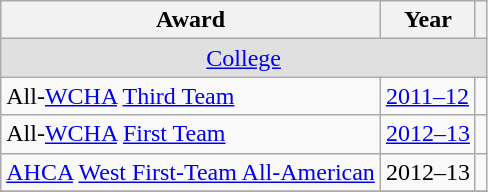<table class="wikitable">
<tr>
<th>Award</th>
<th>Year</th>
<th></th>
</tr>
<tr ALIGN="center" bgcolor="#e0e0e0">
<td colspan="3"><a href='#'>College</a></td>
</tr>
<tr>
<td>All-<a href='#'>WCHA</a> <a href='#'>Third Team</a></td>
<td><a href='#'>2011–12</a></td>
<td></td>
</tr>
<tr>
<td>All-<a href='#'>WCHA</a> <a href='#'>First Team</a></td>
<td><a href='#'>2012–13</a></td>
<td></td>
</tr>
<tr>
<td><a href='#'>AHCA</a> <a href='#'>West First-Team All-American</a></td>
<td>2012–13</td>
<td></td>
</tr>
<tr>
</tr>
</table>
